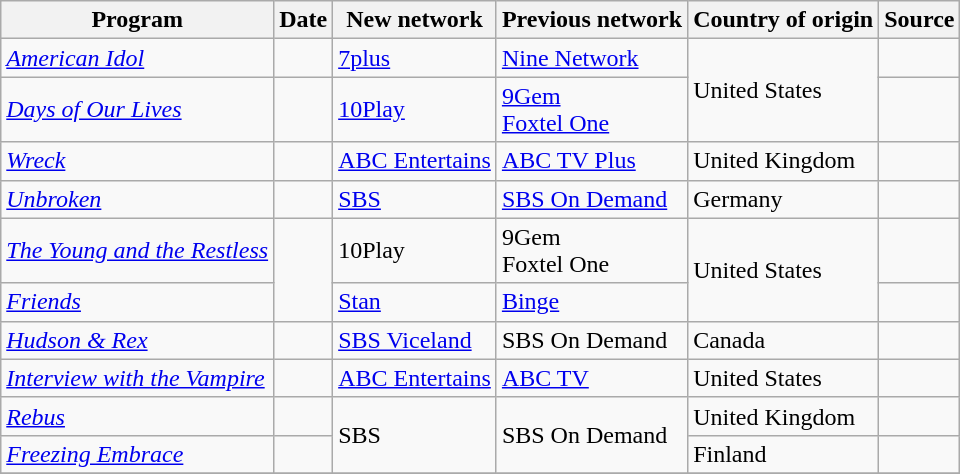<table class="wikitable plainrowheaders sortable" style="text-align:left">
<tr>
<th scope="col">Program</th>
<th scope="col">Date</th>
<th scope="col">New network</th>
<th scope="col">Previous network</th>
<th scope="col">Country of origin</th>
<th scope="col" class="unsortable">Source</th>
</tr>
<tr>
<td><em><a href='#'>American Idol</a></em></td>
<td></td>
<td><a href='#'>7plus</a></td>
<td><a href='#'>Nine Network</a></td>
<td rowspan=2>United States</td>
<td></td>
</tr>
<tr>
<td><em><a href='#'>Days of Our Lives</a></em></td>
<td></td>
<td><a href='#'>10Play</a></td>
<td><a href='#'>9Gem</a><br><a href='#'>Foxtel One</a></td>
<td></td>
</tr>
<tr>
<td><em><a href='#'>Wreck</a></em></td>
<td></td>
<td><a href='#'>ABC Entertains</a></td>
<td><a href='#'>ABC TV Plus</a></td>
<td>United Kingdom</td>
<td></td>
</tr>
<tr>
<td><em><a href='#'>Unbroken</a></em></td>
<td></td>
<td><a href='#'>SBS</a></td>
<td><a href='#'>SBS On Demand</a></td>
<td>Germany</td>
<td></td>
</tr>
<tr>
<td><em><a href='#'>The Young and the Restless</a></em></td>
<td rowspan=2></td>
<td>10Play</td>
<td>9Gem<br>Foxtel One</td>
<td rowspan=2>United States</td>
<td></td>
</tr>
<tr>
<td><em><a href='#'>Friends</a></em></td>
<td><a href='#'>Stan</a></td>
<td><a href='#'>Binge</a></td>
<td></td>
</tr>
<tr>
<td><em><a href='#'>Hudson & Rex</a></em></td>
<td></td>
<td><a href='#'>SBS Viceland</a></td>
<td>SBS On Demand</td>
<td>Canada</td>
<td></td>
</tr>
<tr>
<td><em><a href='#'>Interview with the Vampire</a></em></td>
<td></td>
<td><a href='#'>ABC Entertains</a></td>
<td><a href='#'>ABC TV</a></td>
<td>United States</td>
<td></td>
</tr>
<tr>
<td><em><a href='#'>Rebus</a></em></td>
<td></td>
<td rowspan=2>SBS</td>
<td rowspan=2>SBS On Demand</td>
<td>United Kingdom</td>
<td></td>
</tr>
<tr>
<td><em><a href='#'>Freezing Embrace</a></em></td>
<td></td>
<td>Finland</td>
<td></td>
</tr>
<tr>
</tr>
</table>
